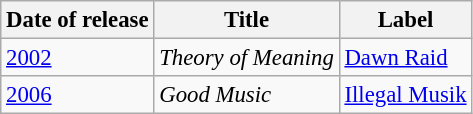<table class="wikitable" style="font-size: 95%;">
<tr>
<th>Date of release</th>
<th>Title</th>
<th>Label</th>
</tr>
<tr>
<td><a href='#'>2002</a></td>
<td><em>Theory of Meaning</em></td>
<td><a href='#'>Dawn Raid</a></td>
</tr>
<tr>
<td><a href='#'>2006</a></td>
<td><em>Good Music</em></td>
<td><a href='#'>Illegal Musik</a></td>
</tr>
</table>
